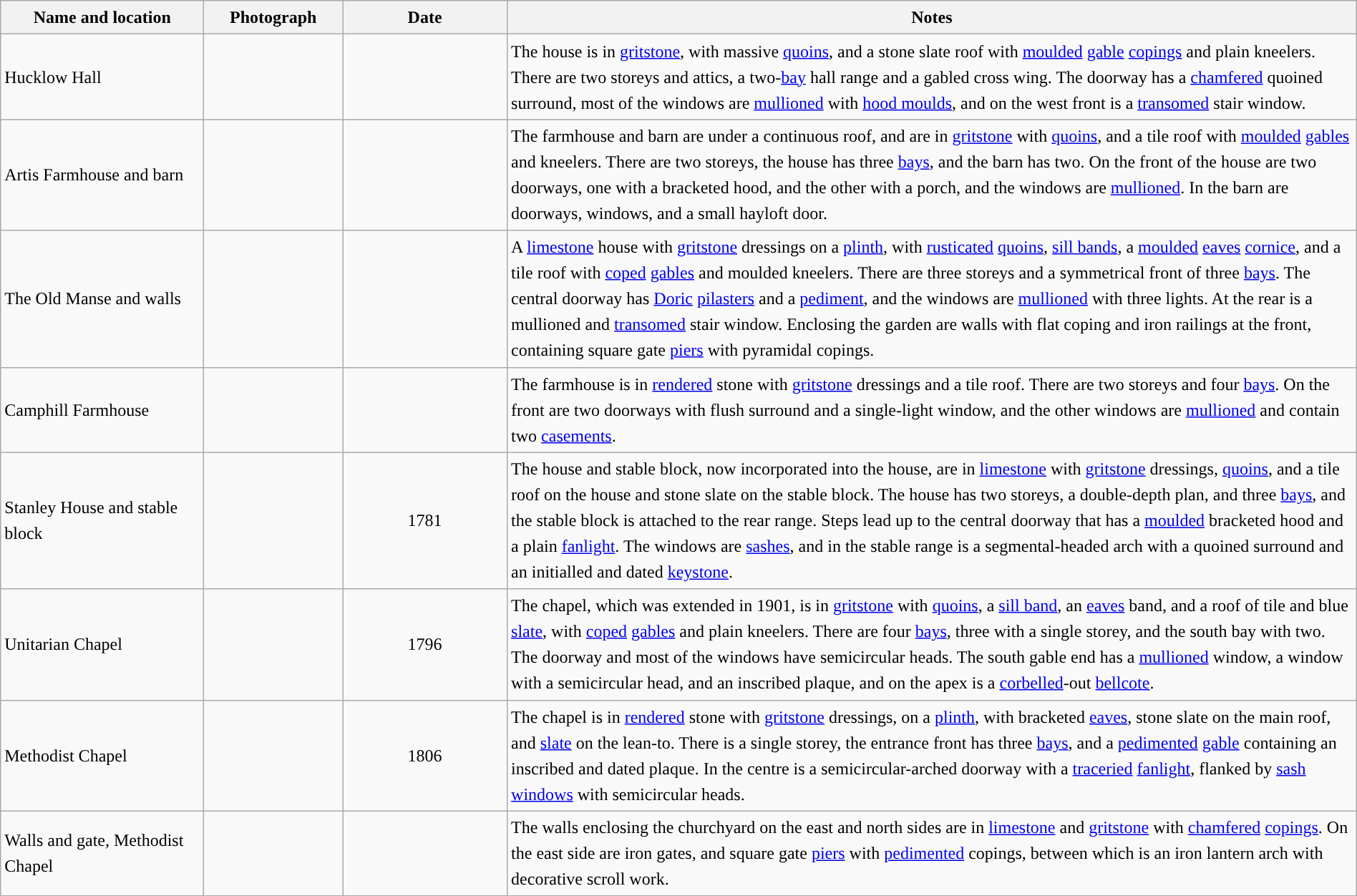<table class="wikitable sortable plainrowheaders" style="width:100%;border:0px;text-align:left;line-height:150%;">
<tr>
<th scope="col"  style="width:150px">Name and location</th>
<th scope="col"  style="width:100px" class="unsortable">Photograph</th>
<th scope="col"  style="width:120px">Date</th>
<th scope="col"  style="width:650px" class="unsortable">Notes</th>
</tr>
<tr>
<td>Hucklow Hall<br><small></small></td>
<td></td>
<td align="center"></td>
<td>The house is in <a href='#'>gritstone</a>, with massive <a href='#'>quoins</a>, and a stone slate roof with <a href='#'>moulded</a> <a href='#'>gable</a> <a href='#'>copings</a> and plain kneelers.  There are two storeys and attics, a two-<a href='#'>bay</a> hall range and a gabled cross wing.  The doorway has a <a href='#'>chamfered</a> quoined surround, most of the windows are <a href='#'>mullioned</a> with <a href='#'>hood moulds</a>, and on the west front is a <a href='#'>transomed</a> stair window.</td>
</tr>
<tr>
<td>Artis Farmhouse and barn<br><small></small></td>
<td></td>
<td align="center"></td>
<td>The farmhouse and barn are under a continuous roof, and are in <a href='#'>gritstone</a> with <a href='#'>quoins</a>, and a tile roof with <a href='#'>moulded</a> <a href='#'>gables</a> and kneelers.  There are two storeys, the house has three <a href='#'>bays</a>, and the barn has two.  On the front of the house are two doorways, one with a bracketed hood, and the other with a porch, and the windows are <a href='#'>mullioned</a>.  In the barn are doorways, windows, and a small hayloft door.</td>
</tr>
<tr>
<td>The Old Manse and walls<br><small></small></td>
<td></td>
<td align="center"></td>
<td>A <a href='#'>limestone</a> house with <a href='#'>gritstone</a> dressings on a <a href='#'>plinth</a>, with <a href='#'>rusticated</a> <a href='#'>quoins</a>, <a href='#'>sill bands</a>, a <a href='#'>moulded</a> <a href='#'>eaves</a> <a href='#'>cornice</a>, and a tile roof with <a href='#'>coped</a> <a href='#'>gables</a> and moulded kneelers.  There are three storeys and a symmetrical front of three <a href='#'>bays</a>.  The central doorway has <a href='#'>Doric</a> <a href='#'>pilasters</a> and a <a href='#'>pediment</a>, and the windows are <a href='#'>mullioned</a> with three lights.  At the rear is a mullioned and <a href='#'>transomed</a> stair window. Enclosing the garden are walls with flat coping and iron railings at the front, containing square gate <a href='#'>piers</a> with pyramidal copings.</td>
</tr>
<tr>
<td>Camphill Farmhouse<br><small></small></td>
<td></td>
<td align="center"></td>
<td>The farmhouse is in <a href='#'>rendered</a> stone with <a href='#'>gritstone</a> dressings and a tile roof.  There are two storeys and four <a href='#'>bays</a>.  On the front are two doorways with flush surround and a single-light window, and the other windows are <a href='#'>mullioned</a> and contain two <a href='#'>casements</a>.</td>
</tr>
<tr>
<td>Stanley House and stable block<br><small></small></td>
<td></td>
<td align="center">1781</td>
<td>The house and stable block, now incorporated into the house, are in <a href='#'>limestone</a> with <a href='#'>gritstone</a> dressings, <a href='#'>quoins</a>, and a tile roof on the house and stone slate on the stable block.  The house has two storeys, a double-depth plan, and three <a href='#'>bays</a>, and the stable block is attached to the rear range.  Steps lead up to the central doorway that has a <a href='#'>moulded</a> bracketed hood and a plain <a href='#'>fanlight</a>.  The windows are <a href='#'>sashes</a>, and in the stable range is a segmental-headed arch with a quoined surround and an initialled and dated <a href='#'>keystone</a>.</td>
</tr>
<tr>
<td>Unitarian Chapel<br><small></small></td>
<td></td>
<td align="center">1796</td>
<td>The chapel, which was extended in 1901, is in <a href='#'>gritstone</a> with <a href='#'>quoins</a>, a <a href='#'>sill band</a>, an <a href='#'>eaves</a> band, and a roof of tile and blue <a href='#'>slate</a>, with <a href='#'>coped</a> <a href='#'>gables</a> and plain kneelers.  There are four <a href='#'>bays</a>, three with a single storey, and the south bay with two.  The doorway and most of the windows have semicircular heads.  The south gable end has a <a href='#'>mullioned</a> window, a window with a semicircular head, and an inscribed plaque, and on the apex is a <a href='#'>corbelled</a>-out <a href='#'>bellcote</a>.</td>
</tr>
<tr>
<td>Methodist Chapel<br><small></small></td>
<td></td>
<td align="center">1806</td>
<td>The chapel is in <a href='#'>rendered</a> stone with <a href='#'>gritstone</a> dressings, on a <a href='#'>plinth</a>, with bracketed <a href='#'>eaves</a>, stone slate on the main roof, and <a href='#'>slate</a> on the lean-to.  There is a single storey, the entrance front has three <a href='#'>bays</a>, and a <a href='#'>pedimented</a> <a href='#'>gable</a> containing an inscribed and dated plaque.  In the centre is a semicircular-arched doorway with a <a href='#'>traceried</a> <a href='#'>fanlight</a>, flanked by <a href='#'>sash windows</a> with semicircular heads.</td>
</tr>
<tr>
<td>Walls and gate, Methodist Chapel<br><small></small></td>
<td></td>
<td align="center"></td>
<td>The walls enclosing the churchyard on the east and north sides are in <a href='#'>limestone</a> and <a href='#'>gritstone</a> with <a href='#'>chamfered</a> <a href='#'>copings</a>.  On the east side are iron gates, and square gate <a href='#'>piers</a> with <a href='#'>pedimented</a> copings, between which is an iron lantern arch with decorative scroll work.</td>
</tr>
<tr>
</tr>
</table>
